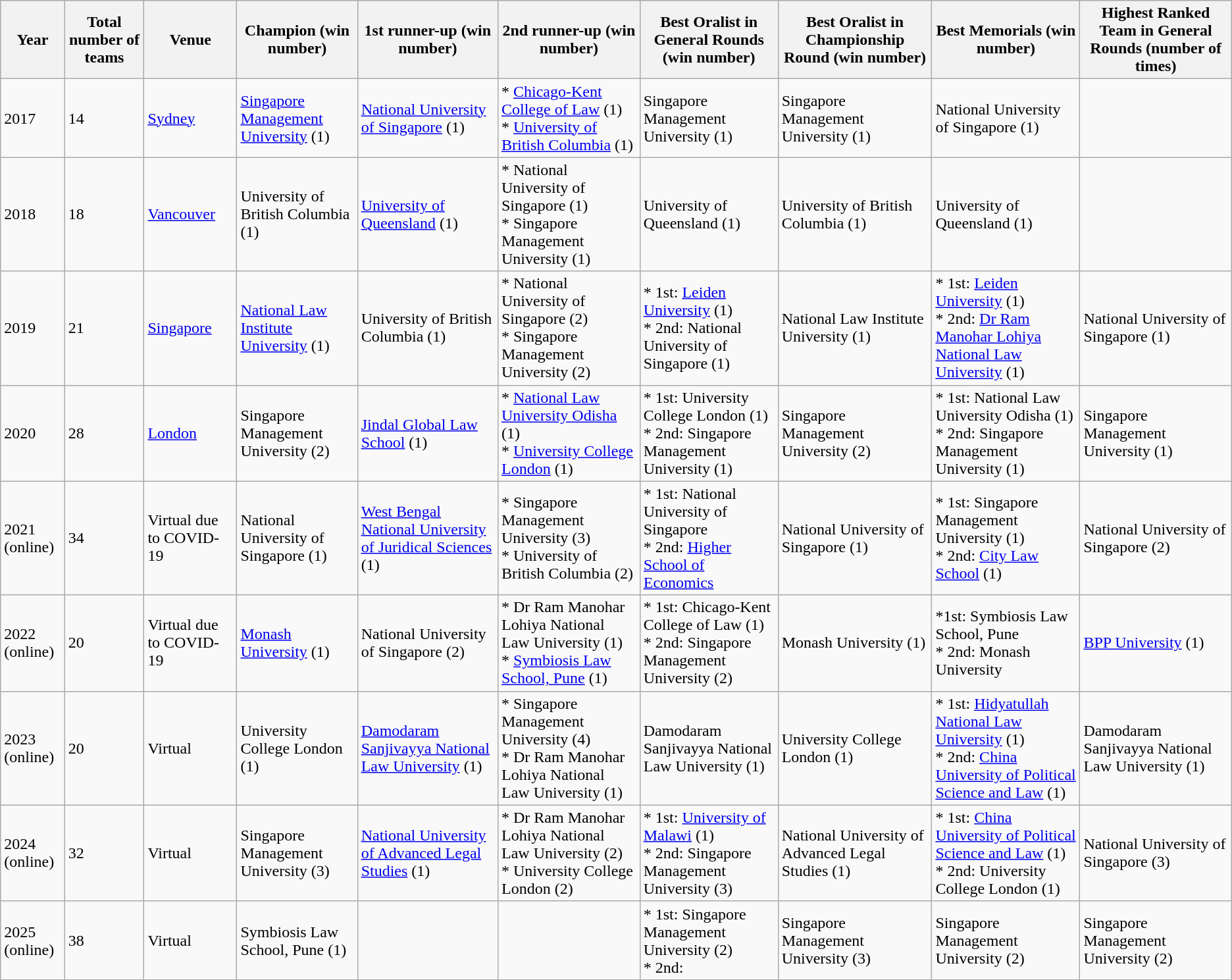<table class="wikitable">
<tr>
<th>Year</th>
<th>Total number of teams</th>
<th>Venue</th>
<th>Champion (win number)</th>
<th>1st runner-up (win number)</th>
<th>2nd runner-up (win number)</th>
<th>Best Oralist in General Rounds (win number)</th>
<th>Best Oralist in Championship Round (win number)</th>
<th>Best Memorials (win number)</th>
<th>Highest Ranked Team in General Rounds (number of times)</th>
</tr>
<tr>
<td>2017</td>
<td>14</td>
<td><a href='#'>Sydney</a></td>
<td><a href='#'>Singapore Management University</a> (1)</td>
<td><a href='#'>National University of Singapore</a> (1)</td>
<td>* <a href='#'>Chicago-Kent College of Law</a> (1) <br> * <a href='#'>University of British Columbia</a> (1)</td>
<td>Singapore Management University (1)</td>
<td>Singapore Management University (1)</td>
<td>National University of Singapore (1)</td>
<td></td>
</tr>
<tr>
<td>2018</td>
<td>18</td>
<td><a href='#'>Vancouver</a></td>
<td>University of British Columbia (1)</td>
<td><a href='#'>University of Queensland</a> (1)</td>
<td>* National University of Singapore (1) <br> * Singapore Management University (1)</td>
<td>University of Queensland (1)</td>
<td>University of British Columbia (1)</td>
<td>University of Queensland (1)</td>
<td></td>
</tr>
<tr>
<td>2019</td>
<td>21</td>
<td><a href='#'>Singapore</a></td>
<td><a href='#'>National Law Institute University</a> (1)</td>
<td>University of British Columbia (1)</td>
<td>* National University of Singapore (2) <br> * Singapore Management University (2)</td>
<td>* 1st: <a href='#'>Leiden University</a> (1) <br> * 2nd: National University of Singapore (1)</td>
<td>National Law Institute University (1)</td>
<td>* 1st: <a href='#'>Leiden University</a> (1) <br> * 2nd: <a href='#'>Dr Ram Manohar Lohiya National Law University</a> (1)</td>
<td>National University of Singapore (1)</td>
</tr>
<tr>
<td>2020</td>
<td>28</td>
<td><a href='#'>London</a></td>
<td>Singapore Management University (2)</td>
<td><a href='#'>Jindal Global Law School</a> (1)</td>
<td>* <a href='#'>National Law University Odisha</a> (1) <br> * <a href='#'>University College London</a> (1)</td>
<td>* 1st: University College London (1) <br> * 2nd: Singapore Management University (1)</td>
<td>Singapore Management University (2)</td>
<td>* 1st: National Law University Odisha (1) <br> * 2nd: Singapore  Management University (1)</td>
<td>Singapore Management University (1)</td>
</tr>
<tr>
<td>2021 (online)</td>
<td>34</td>
<td>Virtual due to COVID-19</td>
<td>National University of Singapore (1)</td>
<td><a href='#'>West Bengal National University of Juridical Sciences</a> (1)</td>
<td>* Singapore Management University (3) <br> * University of British Columbia (2)</td>
<td>* 1st: National University of Singapore <br> * 2nd: <a href='#'>Higher School of Economics</a></td>
<td>National University of Singapore (1)</td>
<td>* 1st: Singapore Management University (1) <br> * 2nd: <a href='#'>City Law School</a> (1)</td>
<td>National University of Singapore (2)</td>
</tr>
<tr>
<td>2022 (online)</td>
<td>20</td>
<td>Virtual due to COVID-19</td>
<td><a href='#'>Monash University</a> (1)</td>
<td>National University of Singapore (2)</td>
<td>* Dr Ram Manohar Lohiya National Law University (1) <br> * <a href='#'>Symbiosis Law School, Pune</a> (1)</td>
<td>* 1st: Chicago-Kent College of Law (1) <br> * 2nd: Singapore Management University (2)</td>
<td>Monash University (1)</td>
<td>*1st: Symbiosis Law School, Pune <br> * 2nd: Monash University</td>
<td><a href='#'>BPP University</a> (1)</td>
</tr>
<tr>
<td>2023 (online)</td>
<td>20</td>
<td>Virtual</td>
<td>University College London (1)</td>
<td><a href='#'>Damodaram Sanjivayya National Law University</a> (1)</td>
<td>* Singapore Management University (4) <br> * Dr Ram Manohar Lohiya National Law University (1)</td>
<td>Damodaram Sanjivayya National Law University (1)</td>
<td>University College London (1)</td>
<td>* 1st: <a href='#'>Hidyatullah National Law University</a> (1) <br> * 2nd: <a href='#'>China University of Political Science and Law</a> (1)</td>
<td>Damodaram Sanjivayya National Law University (1)</td>
</tr>
<tr>
<td>2024 (online)</td>
<td>32</td>
<td>Virtual</td>
<td>Singapore Management University (3)</td>
<td><a href='#'>National University of Advanced Legal Studies</a> (1)</td>
<td>* Dr Ram Manohar Lohiya National Law University (2) <br> * University College London (2)</td>
<td>* 1st: <a href='#'>University of Malawi</a> (1) <br> * 2nd: Singapore Management University (3)</td>
<td>National University of Advanced Legal Studies (1)</td>
<td>* 1st: <a href='#'>China University of Political Science and Law</a> (1) <br> * 2nd: University College London (1)</td>
<td>National University of Singapore (3)</td>
</tr>
<tr>
<td>2025 (online)</td>
<td>38</td>
<td>Virtual</td>
<td>Symbiosis Law School, Pune (1)</td>
<td Singapore Management University (1)></td>
<td></td>
<td>* 1st: Singapore Management University (2) <br> * 2nd:</td>
<td>Singapore Management University (3)</td>
<td>Singapore Management University (2)</td>
<td>Singapore Management University (2)</td>
</tr>
</table>
